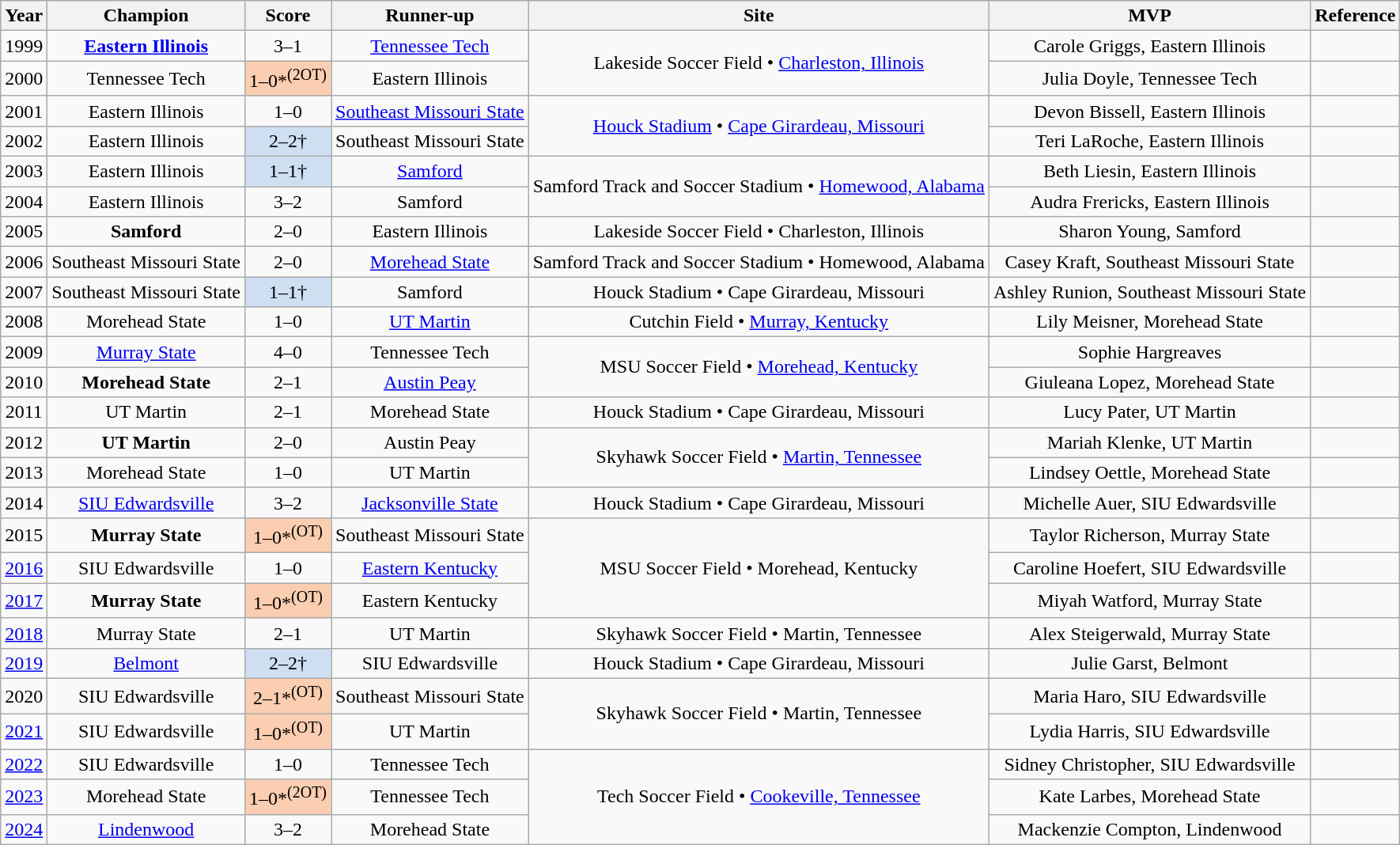<table class="wikitable sortable" style="text-align:center;">
<tr>
<th>Year</th>
<th>Champion</th>
<th>Score</th>
<th>Runner-up</th>
<th>Site</th>
<th>MVP</th>
<th>Reference</th>
</tr>
<tr>
<td>1999</td>
<td><strong><a href='#'>Eastern Illinois</a></strong> </td>
<td>3–1</td>
<td><a href='#'>Tennessee Tech</a></td>
<td rowspan=2>Lakeside Soccer Field • <a href='#'>Charleston, Illinois</a></td>
<td>Carole Griggs, Eastern Illinois</td>
<td></td>
</tr>
<tr>
<td>2000</td>
<td>Tennessee Tech </td>
<td style="background-color:#FBCEB1">1–0*<sup>(2OT)</sup></td>
<td>Eastern Illinois</td>
<td>Julia Doyle, Tennessee Tech</td>
<td></td>
</tr>
<tr>
<td>2001</td>
<td>Eastern Illinois </td>
<td>1–0</td>
<td><a href='#'>Southeast Missouri State</a></td>
<td rowspan=2><a href='#'>Houck Stadium</a> • <a href='#'>Cape Girardeau, Missouri</a></td>
<td>Devon Bissell, Eastern Illinois</td>
<td></td>
</tr>
<tr>
<td>2002</td>
<td>Eastern Illinois </td>
<td style="background-color:#cedff2">2–2†<br></td>
<td>Southeast Missouri State</td>
<td>Teri LaRoche, Eastern Illinois</td>
<td></td>
</tr>
<tr>
<td>2003</td>
<td>Eastern Illinois </td>
<td style="background-color:#cedff2">1–1†<br></td>
<td><a href='#'>Samford</a></td>
<td rowspan=2>Samford Track and Soccer Stadium • <a href='#'>Homewood, Alabama</a></td>
<td>Beth Liesin, Eastern Illinois</td>
<td></td>
</tr>
<tr>
<td>2004</td>
<td>Eastern Illinois </td>
<td>3–2</td>
<td>Samford</td>
<td>Audra Frericks, Eastern Illinois</td>
<td></td>
</tr>
<tr>
<td>2005</td>
<td><strong>Samford</strong> </td>
<td>2–0</td>
<td>Eastern Illinois</td>
<td>Lakeside Soccer Field • Charleston, Illinois</td>
<td>Sharon Young, Samford</td>
<td></td>
</tr>
<tr>
<td>2006</td>
<td>Southeast Missouri State </td>
<td>2–0</td>
<td><a href='#'>Morehead State</a></td>
<td>Samford Track and Soccer Stadium • Homewood, Alabama</td>
<td>Casey Kraft, Southeast Missouri State</td>
<td></td>
</tr>
<tr>
<td>2007</td>
<td>Southeast Missouri State </td>
<td style="background-color:#cedff2">1–1†<br></td>
<td>Samford</td>
<td>Houck Stadium • Cape Girardeau, Missouri</td>
<td>Ashley Runion, Southeast Missouri State</td>
<td></td>
</tr>
<tr>
<td>2008</td>
<td>Morehead State </td>
<td>1–0</td>
<td><a href='#'>UT Martin</a></td>
<td>Cutchin Field • <a href='#'>Murray, Kentucky</a></td>
<td>Lily Meisner, Morehead State</td>
<td></td>
</tr>
<tr>
<td>2009</td>
<td><a href='#'>Murray State</a> </td>
<td>4–0</td>
<td>Tennessee Tech</td>
<td rowspan=2>MSU Soccer Field • <a href='#'>Morehead, Kentucky</a></td>
<td>Sophie Hargreaves</td>
<td></td>
</tr>
<tr>
<td>2010</td>
<td><strong>Morehead State</strong> </td>
<td>2–1</td>
<td><a href='#'>Austin Peay</a></td>
<td>Giuleana Lopez, Morehead State</td>
<td></td>
</tr>
<tr>
<td>2011</td>
<td>UT Martin </td>
<td>2–1</td>
<td>Morehead State</td>
<td>Houck Stadium • Cape Girardeau, Missouri</td>
<td>Lucy Pater, UT Martin</td>
<td></td>
</tr>
<tr>
<td>2012</td>
<td><strong>UT Martin</strong> </td>
<td>2–0</td>
<td>Austin Peay</td>
<td rowspan=2>Skyhawk Soccer Field • <a href='#'>Martin, Tennessee</a></td>
<td>Mariah Klenke, UT Martin</td>
<td></td>
</tr>
<tr>
<td>2013</td>
<td>Morehead State </td>
<td>1–0</td>
<td>UT Martin</td>
<td>Lindsey Oettle, Morehead State</td>
<td></td>
</tr>
<tr>
<td>2014</td>
<td><a href='#'>SIU Edwardsville</a> </td>
<td>3–2</td>
<td><a href='#'>Jacksonville State</a></td>
<td>Houck Stadium • Cape Girardeau, Missouri</td>
<td>Michelle Auer, SIU Edwardsville</td>
<td></td>
</tr>
<tr>
<td>2015</td>
<td><strong>Murray State</strong> </td>
<td style="background-color:#FBCEB1">1–0*<sup>(OT)</sup></td>
<td>Southeast Missouri State</td>
<td rowspan=3>MSU Soccer Field • Morehead, Kentucky</td>
<td>Taylor Richerson, Murray State</td>
<td></td>
</tr>
<tr>
<td><a href='#'>2016</a></td>
<td>SIU Edwardsville </td>
<td>1–0</td>
<td><a href='#'>Eastern Kentucky</a></td>
<td>Caroline Hoefert, SIU Edwardsville</td>
<td></td>
</tr>
<tr>
<td><a href='#'>2017</a></td>
<td><strong>Murray State</strong> </td>
<td style="background-color:#FBCEB1">1–0*<sup>(OT)</sup></td>
<td>Eastern Kentucky</td>
<td>Miyah Watford, Murray State</td>
<td></td>
</tr>
<tr>
<td><a href='#'>2018</a></td>
<td>Murray State </td>
<td>2–1</td>
<td>UT Martin</td>
<td>Skyhawk Soccer Field • Martin, Tennessee</td>
<td>Alex Steigerwald, Murray State</td>
<td></td>
</tr>
<tr>
<td><a href='#'>2019</a></td>
<td><a href='#'>Belmont</a> </td>
<td style="background-color:#cedff2">2–2†<br></td>
<td>SIU Edwardsville</td>
<td>Houck Stadium • Cape Girardeau, Missouri</td>
<td>Julie Garst, Belmont</td>
<td></td>
</tr>
<tr>
<td>2020</td>
<td>SIU Edwardsville </td>
<td style="background-color:#FBCEB1">2–1*<sup>(OT)</sup></td>
<td>Southeast Missouri State</td>
<td rowspan=2>Skyhawk Soccer Field • Martin, Tennessee</td>
<td>Maria Haro, SIU Edwardsville</td>
<td></td>
</tr>
<tr>
<td><a href='#'>2021</a></td>
<td>SIU Edwardsville </td>
<td style="background-color:#FBCEB1">1–0*<sup>(OT)</sup></td>
<td>UT Martin</td>
<td>Lydia Harris, SIU Edwardsville</td>
<td></td>
</tr>
<tr>
<td><a href='#'>2022</a></td>
<td>SIU Edwardsville </td>
<td>1–0</td>
<td>Tennessee Tech</td>
<td rowspan=3>Tech Soccer Field • <a href='#'>Cookeville, Tennessee</a></td>
<td>Sidney Christopher, SIU Edwardsville</td>
<td></td>
</tr>
<tr>
<td><a href='#'>2023</a></td>
<td>Morehead State </td>
<td style="background-color:#FBCEB1">1–0*<sup>(2OT)</sup></td>
<td>Tennessee Tech</td>
<td>Kate Larbes, Morehead State</td>
<td></td>
</tr>
<tr>
<td><a href='#'>2024</a></td>
<td><a href='#'>Lindenwood</a> </td>
<td>3–2</td>
<td>Morehead State</td>
<td>Mackenzie Compton, Lindenwood</td>
<td></td>
</tr>
</table>
